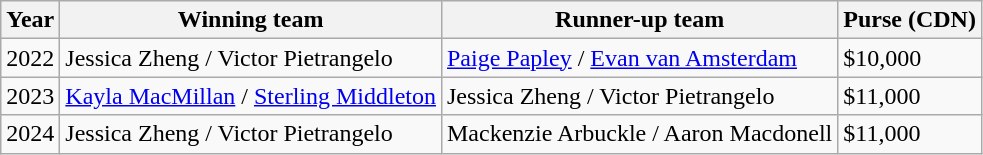<table class="wikitable">
<tr>
<th scope="col">Year</th>
<th scope="col">Winning team</th>
<th scope="col">Runner-up team</th>
<th scope="col">Purse (CDN)</th>
</tr>
<tr>
<td>2022</td>
<td> Jessica Zheng / Victor Pietrangelo</td>
<td> <a href='#'>Paige Papley</a> / <a href='#'>Evan van Amsterdam</a></td>
<td>$10,000</td>
</tr>
<tr>
<td>2023</td>
<td> <a href='#'>Kayla MacMillan</a> / <a href='#'>Sterling Middleton</a></td>
<td> Jessica Zheng / Victor Pietrangelo</td>
<td>$11,000</td>
</tr>
<tr>
<td>2024</td>
<td> Jessica Zheng / Victor Pietrangelo</td>
<td> Mackenzie Arbuckle / Aaron Macdonell</td>
<td>$11,000</td>
</tr>
</table>
